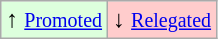<table class="wikitable" align="center">
<tr>
<td bgcolor="#ddffdd">↑ <small><a href='#'>Promoted</a></small></td>
<td bgcolor="#ffcccc">↓ <small><a href='#'>Relegated</a></small></td>
</tr>
</table>
